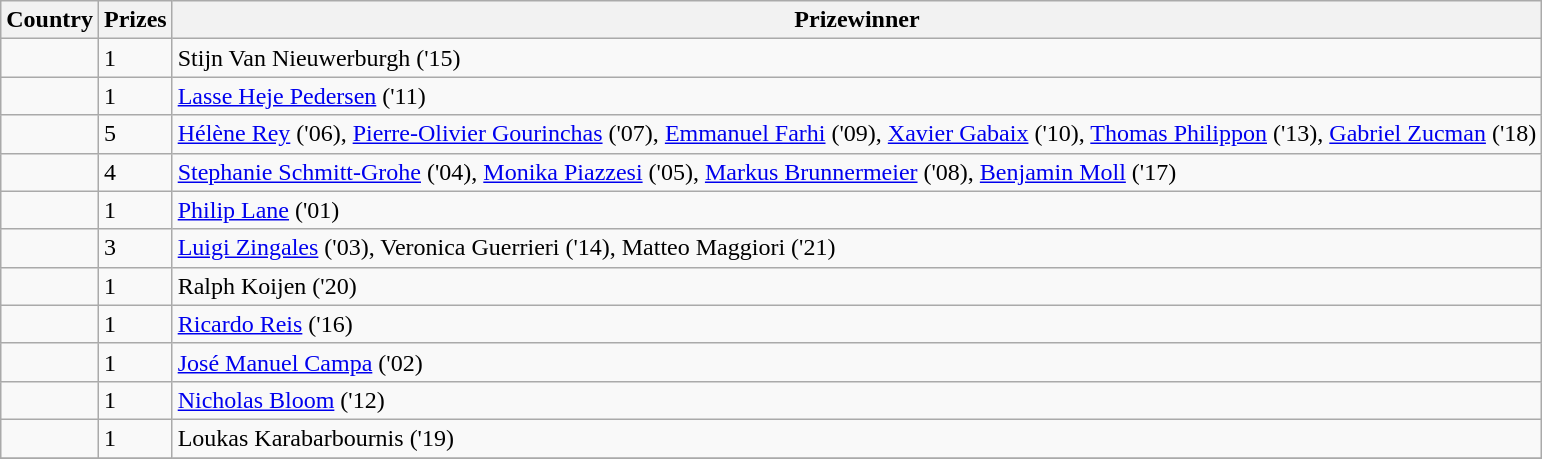<table class="wikitable sortable">
<tr>
<th>Country</th>
<th>Prizes</th>
<th scope="col" class="unsortable">Prizewinner</th>
</tr>
<tr>
<td></td>
<td>1</td>
<td>Stijn Van Nieuwerburgh ('15)</td>
</tr>
<tr>
<td></td>
<td>1</td>
<td><a href='#'>Lasse Heje Pedersen</a> ('11)</td>
</tr>
<tr>
<td></td>
<td>5</td>
<td><a href='#'>Hélène Rey</a> ('06), <a href='#'>Pierre-Olivier Gourinchas</a> ('07), <a href='#'>Emmanuel Farhi</a> ('09), <a href='#'>Xavier Gabaix</a> ('10), <a href='#'>Thomas Philippon</a> ('13), <a href='#'>Gabriel Zucman</a> ('18)</td>
</tr>
<tr>
<td></td>
<td>4</td>
<td><a href='#'>Stephanie Schmitt-Grohe</a> ('04), <a href='#'>Monika Piazzesi</a> ('05), <a href='#'>Markus Brunnermeier</a> ('08), <a href='#'>Benjamin Moll</a> ('17)</td>
</tr>
<tr>
<td></td>
<td>1</td>
<td><a href='#'>Philip Lane</a> ('01)</td>
</tr>
<tr>
<td></td>
<td>3</td>
<td><a href='#'>Luigi Zingales</a> ('03), Veronica Guerrieri ('14), Matteo Maggiori ('21)</td>
</tr>
<tr>
<td></td>
<td>1</td>
<td>Ralph Koijen ('20)</td>
</tr>
<tr>
<td></td>
<td>1</td>
<td><a href='#'>Ricardo Reis</a> ('16)</td>
</tr>
<tr>
<td></td>
<td>1</td>
<td><a href='#'>José Manuel Campa</a> ('02)</td>
</tr>
<tr>
<td></td>
<td>1</td>
<td><a href='#'>Nicholas Bloom</a> ('12)</td>
</tr>
<tr>
<td></td>
<td>1</td>
<td>Loukas Karabarbournis ('19)</td>
</tr>
<tr>
</tr>
</table>
